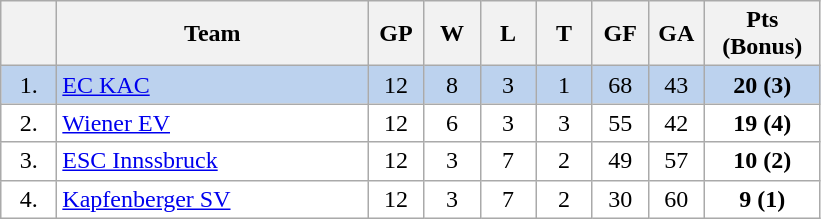<table class="wikitable">
<tr>
<th width="30"></th>
<th width="200">Team</th>
<th width="30">GP</th>
<th width="30">W</th>
<th width="30">L</th>
<th width="30">T</th>
<th width="30">GF</th>
<th width="30">GA</th>
<th width="70">Pts (Bonus)</th>
</tr>
<tr bgcolor="#BCD2EE" align="center">
<td>1.</td>
<td align="left"><a href='#'>EC KAC</a></td>
<td>12</td>
<td>8</td>
<td>3</td>
<td>1</td>
<td>68</td>
<td>43</td>
<td><strong>20 (3)</strong></td>
</tr>
<tr bgcolor="#FFFFFF" align="center">
<td>2.</td>
<td align="left"><a href='#'>Wiener EV</a></td>
<td>12</td>
<td>6</td>
<td>3</td>
<td>3</td>
<td>55</td>
<td>42</td>
<td><strong>19 (4)</strong></td>
</tr>
<tr bgcolor="#FFFFFF" align="center">
<td>3.</td>
<td align="left"><a href='#'>ESC Innssbruck</a></td>
<td>12</td>
<td>3</td>
<td>7</td>
<td>2</td>
<td>49</td>
<td>57</td>
<td><strong>10 (2)</strong></td>
</tr>
<tr bgcolor="#FFFFFF" align="center">
<td>4.</td>
<td align="left"><a href='#'>Kapfenberger SV</a></td>
<td>12</td>
<td>3</td>
<td>7</td>
<td>2</td>
<td>30</td>
<td>60</td>
<td><strong>9 (1)</strong></td>
</tr>
</table>
